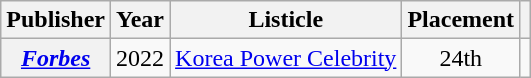<table class="wikitable plainrowheaders sortable">
<tr>
<th scope="col">Publisher</th>
<th scope="col">Year</th>
<th scope="col">Listicle</th>
<th scope="col">Placement</th>
<th scope="col" class="unsortable"></th>
</tr>
<tr>
<th scope="row"><em><a href='#'>Forbes</a></em></th>
<td>2022</td>
<td><a href='#'>Korea Power Celebrity</a></td>
<td style="text-align:center">24th</td>
<td style="text-align:center"></td>
</tr>
</table>
